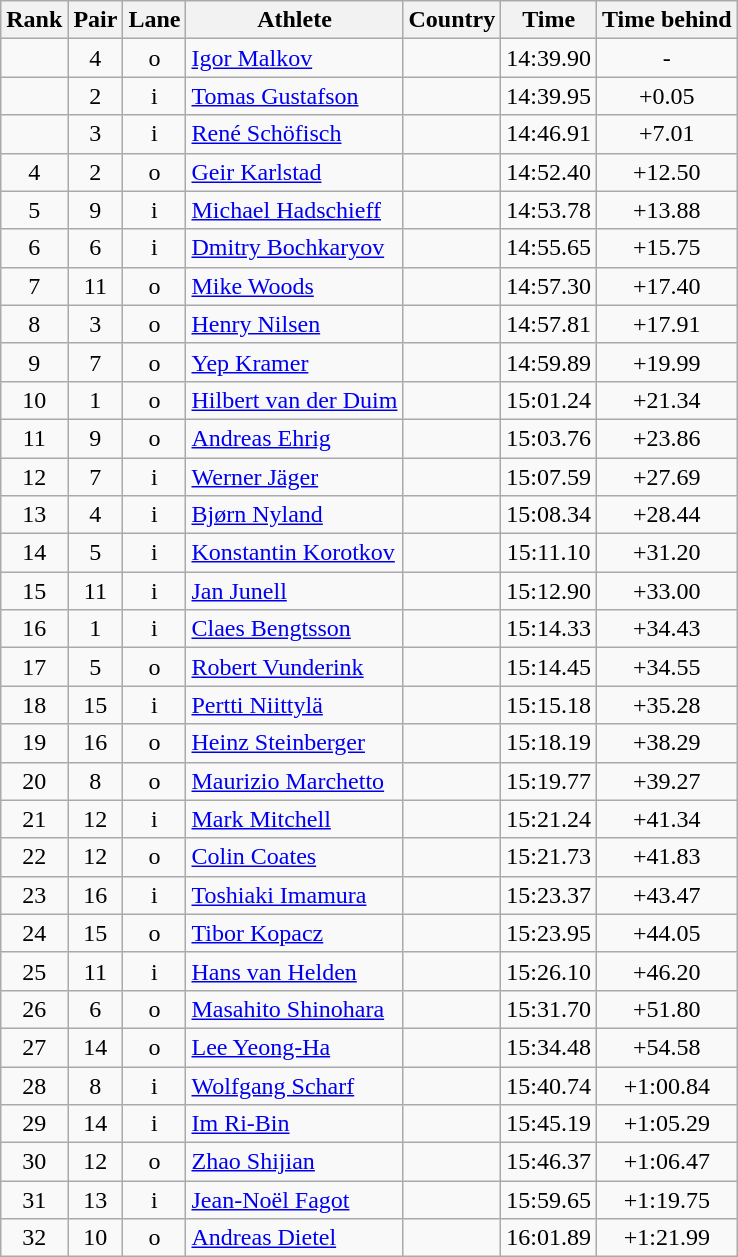<table class="wikitable sortable" style="text-align:center">
<tr>
<th>Rank</th>
<th>Pair</th>
<th>Lane</th>
<th>Athlete</th>
<th>Country</th>
<th>Time</th>
<th>Time behind</th>
</tr>
<tr>
<td></td>
<td>4</td>
<td>o</td>
<td align=left><a href='#'>Igor Malkov</a></td>
<td align=left></td>
<td>14:39.90</td>
<td>-</td>
</tr>
<tr>
<td></td>
<td>2</td>
<td>i</td>
<td align=left><a href='#'>Tomas Gustafson</a></td>
<td align=left></td>
<td>14:39.95</td>
<td>+0.05</td>
</tr>
<tr>
<td></td>
<td>3</td>
<td>i</td>
<td align=left><a href='#'>René Schöfisch</a></td>
<td align=left></td>
<td>14:46.91</td>
<td>+7.01</td>
</tr>
<tr>
<td>4</td>
<td>2</td>
<td>o</td>
<td align=left><a href='#'>Geir Karlstad</a></td>
<td align=left></td>
<td>14:52.40</td>
<td>+12.50</td>
</tr>
<tr>
<td>5</td>
<td>9</td>
<td>i</td>
<td align=left><a href='#'>Michael Hadschieff</a></td>
<td align=left></td>
<td>14:53.78</td>
<td>+13.88</td>
</tr>
<tr>
<td>6</td>
<td>6</td>
<td>i</td>
<td align=left><a href='#'>Dmitry Bochkaryov</a></td>
<td align=left></td>
<td>14:55.65</td>
<td>+15.75</td>
</tr>
<tr>
<td>7</td>
<td>11</td>
<td>o</td>
<td align=left><a href='#'>Mike Woods</a></td>
<td align=left></td>
<td>14:57.30</td>
<td>+17.40</td>
</tr>
<tr>
<td>8</td>
<td>3</td>
<td>o</td>
<td align=left><a href='#'>Henry Nilsen</a></td>
<td align=left></td>
<td>14:57.81</td>
<td>+17.91</td>
</tr>
<tr>
<td>9</td>
<td>7</td>
<td>o</td>
<td align=left><a href='#'>Yep Kramer</a></td>
<td align=left></td>
<td>14:59.89</td>
<td>+19.99</td>
</tr>
<tr>
<td>10</td>
<td>1</td>
<td>o</td>
<td align=left><a href='#'>Hilbert van der Duim</a></td>
<td align=left></td>
<td>15:01.24</td>
<td>+21.34</td>
</tr>
<tr>
<td>11</td>
<td>9</td>
<td>o</td>
<td align=left><a href='#'>Andreas Ehrig</a></td>
<td align=left></td>
<td>15:03.76</td>
<td>+23.86</td>
</tr>
<tr>
<td>12</td>
<td>7</td>
<td>i</td>
<td align=left><a href='#'>Werner Jäger</a></td>
<td align=left></td>
<td>15:07.59</td>
<td>+27.69</td>
</tr>
<tr>
<td>13</td>
<td>4</td>
<td>i</td>
<td align=left><a href='#'>Bjørn Nyland</a></td>
<td align=left></td>
<td>15:08.34</td>
<td>+28.44</td>
</tr>
<tr>
<td>14</td>
<td>5</td>
<td>i</td>
<td align=left><a href='#'>Konstantin Korotkov</a></td>
<td align=left></td>
<td>15:11.10</td>
<td>+31.20</td>
</tr>
<tr>
<td>15</td>
<td>11</td>
<td>i</td>
<td align=left><a href='#'>Jan Junell</a></td>
<td align=left></td>
<td>15:12.90</td>
<td>+33.00</td>
</tr>
<tr>
<td>16</td>
<td>1</td>
<td>i</td>
<td align=left><a href='#'>Claes Bengtsson</a></td>
<td align=left></td>
<td>15:14.33</td>
<td>+34.43</td>
</tr>
<tr>
<td>17</td>
<td>5</td>
<td>o</td>
<td align=left><a href='#'>Robert Vunderink</a></td>
<td align=left></td>
<td>15:14.45</td>
<td>+34.55</td>
</tr>
<tr>
<td>18</td>
<td>15</td>
<td>i</td>
<td align=left><a href='#'>Pertti Niittylä</a></td>
<td align=left></td>
<td>15:15.18</td>
<td>+35.28</td>
</tr>
<tr>
<td>19</td>
<td>16</td>
<td>o</td>
<td align=left><a href='#'>Heinz Steinberger</a></td>
<td align=left></td>
<td>15:18.19</td>
<td>+38.29</td>
</tr>
<tr>
<td>20</td>
<td>8</td>
<td>o</td>
<td align=left><a href='#'>Maurizio Marchetto</a></td>
<td align=left></td>
<td>15:19.77</td>
<td>+39.27</td>
</tr>
<tr>
<td>21</td>
<td>12</td>
<td>i</td>
<td align=left><a href='#'>Mark Mitchell</a></td>
<td align=left></td>
<td>15:21.24</td>
<td>+41.34</td>
</tr>
<tr>
<td>22</td>
<td>12</td>
<td>o</td>
<td align=left><a href='#'>Colin Coates</a></td>
<td align=left></td>
<td>15:21.73</td>
<td>+41.83</td>
</tr>
<tr>
<td>23</td>
<td>16</td>
<td>i</td>
<td align=left><a href='#'>Toshiaki Imamura</a></td>
<td align=left></td>
<td>15:23.37</td>
<td>+43.47</td>
</tr>
<tr>
<td>24</td>
<td>15</td>
<td>o</td>
<td align=left><a href='#'>Tibor Kopacz</a></td>
<td align=left></td>
<td>15:23.95</td>
<td>+44.05</td>
</tr>
<tr>
<td>25</td>
<td>11</td>
<td>i</td>
<td align=left><a href='#'>Hans van Helden</a></td>
<td align=left></td>
<td>15:26.10</td>
<td>+46.20</td>
</tr>
<tr>
<td>26</td>
<td>6</td>
<td>o</td>
<td align=left><a href='#'>Masahito Shinohara</a></td>
<td align=left></td>
<td>15:31.70</td>
<td>+51.80</td>
</tr>
<tr>
<td>27</td>
<td>14</td>
<td>o</td>
<td align=left><a href='#'>Lee Yeong-Ha</a></td>
<td align=left></td>
<td>15:34.48</td>
<td>+54.58</td>
</tr>
<tr>
<td>28</td>
<td>8</td>
<td>i</td>
<td align=left><a href='#'>Wolfgang Scharf</a></td>
<td align=left></td>
<td>15:40.74</td>
<td>+1:00.84</td>
</tr>
<tr>
<td>29</td>
<td>14</td>
<td>i</td>
<td align=left><a href='#'>Im Ri-Bin</a></td>
<td align=left></td>
<td>15:45.19</td>
<td>+1:05.29</td>
</tr>
<tr>
<td>30</td>
<td>12</td>
<td>o</td>
<td align=left><a href='#'>Zhao Shijian</a></td>
<td align=left></td>
<td>15:46.37</td>
<td>+1:06.47</td>
</tr>
<tr>
<td>31</td>
<td>13</td>
<td>i</td>
<td align=left><a href='#'>Jean-Noël Fagot</a></td>
<td align=left></td>
<td>15:59.65</td>
<td>+1:19.75</td>
</tr>
<tr>
<td>32</td>
<td>10</td>
<td>o</td>
<td align=left><a href='#'>Andreas Dietel</a></td>
<td align=left></td>
<td>16:01.89</td>
<td>+1:21.99</td>
</tr>
</table>
